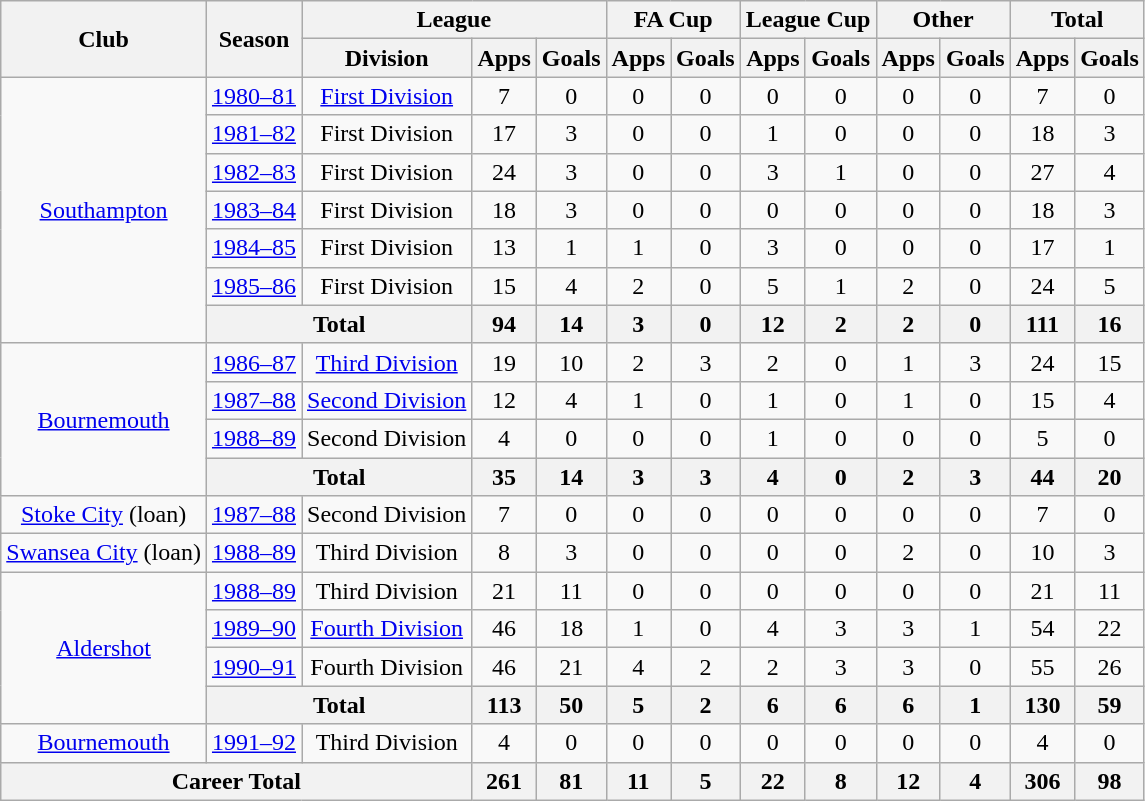<table class="wikitable" style="text-align: center;">
<tr>
<th rowspan="2">Club</th>
<th rowspan="2">Season</th>
<th colspan="3">League</th>
<th colspan="2">FA Cup</th>
<th colspan="2">League Cup</th>
<th colspan="2">Other</th>
<th colspan="2">Total</th>
</tr>
<tr>
<th>Division</th>
<th>Apps</th>
<th>Goals</th>
<th>Apps</th>
<th>Goals</th>
<th>Apps</th>
<th>Goals</th>
<th>Apps</th>
<th>Goals</th>
<th>Apps</th>
<th>Goals</th>
</tr>
<tr>
<td rowspan="7"><a href='#'>Southampton</a></td>
<td><a href='#'>1980–81</a></td>
<td><a href='#'>First Division</a></td>
<td>7</td>
<td>0</td>
<td>0</td>
<td>0</td>
<td>0</td>
<td>0</td>
<td>0</td>
<td>0</td>
<td>7</td>
<td>0</td>
</tr>
<tr>
<td><a href='#'>1981–82</a></td>
<td>First Division</td>
<td>17</td>
<td>3</td>
<td>0</td>
<td>0</td>
<td>1</td>
<td>0</td>
<td>0</td>
<td>0</td>
<td>18</td>
<td>3</td>
</tr>
<tr>
<td><a href='#'>1982–83</a></td>
<td>First Division</td>
<td>24</td>
<td>3</td>
<td>0</td>
<td>0</td>
<td>3</td>
<td>1</td>
<td>0</td>
<td>0</td>
<td>27</td>
<td>4</td>
</tr>
<tr>
<td><a href='#'>1983–84</a></td>
<td>First Division</td>
<td>18</td>
<td>3</td>
<td>0</td>
<td>0</td>
<td>0</td>
<td>0</td>
<td>0</td>
<td>0</td>
<td>18</td>
<td>3</td>
</tr>
<tr>
<td><a href='#'>1984–85</a></td>
<td>First Division</td>
<td>13</td>
<td>1</td>
<td>1</td>
<td>0</td>
<td>3</td>
<td>0</td>
<td>0</td>
<td>0</td>
<td>17</td>
<td>1</td>
</tr>
<tr>
<td><a href='#'>1985–86</a></td>
<td>First Division</td>
<td>15</td>
<td>4</td>
<td>2</td>
<td>0</td>
<td>5</td>
<td>1</td>
<td>2</td>
<td>0</td>
<td>24</td>
<td>5</td>
</tr>
<tr>
<th colspan="2">Total</th>
<th>94</th>
<th>14</th>
<th>3</th>
<th>0</th>
<th>12</th>
<th>2</th>
<th>2</th>
<th>0</th>
<th>111</th>
<th>16</th>
</tr>
<tr>
<td rowspan="4"><a href='#'>Bournemouth</a></td>
<td><a href='#'>1986–87</a></td>
<td><a href='#'>Third Division</a></td>
<td>19</td>
<td>10</td>
<td>2</td>
<td>3</td>
<td>2</td>
<td>0</td>
<td>1</td>
<td>3</td>
<td>24</td>
<td>15</td>
</tr>
<tr>
<td><a href='#'>1987–88</a></td>
<td><a href='#'>Second Division</a></td>
<td>12</td>
<td>4</td>
<td>1</td>
<td>0</td>
<td>1</td>
<td>0</td>
<td>1</td>
<td>0</td>
<td>15</td>
<td>4</td>
</tr>
<tr>
<td><a href='#'>1988–89</a></td>
<td>Second Division</td>
<td>4</td>
<td>0</td>
<td>0</td>
<td>0</td>
<td>1</td>
<td>0</td>
<td>0</td>
<td>0</td>
<td>5</td>
<td>0</td>
</tr>
<tr>
<th colspan="2">Total</th>
<th>35</th>
<th>14</th>
<th>3</th>
<th>3</th>
<th>4</th>
<th>0</th>
<th>2</th>
<th>3</th>
<th>44</th>
<th>20</th>
</tr>
<tr>
<td><a href='#'>Stoke City</a> (loan)</td>
<td><a href='#'>1987–88</a></td>
<td>Second Division</td>
<td>7</td>
<td>0</td>
<td>0</td>
<td>0</td>
<td>0</td>
<td>0</td>
<td>0</td>
<td>0</td>
<td>7</td>
<td>0</td>
</tr>
<tr>
<td><a href='#'>Swansea City</a> (loan)</td>
<td><a href='#'>1988–89</a></td>
<td>Third Division</td>
<td>8</td>
<td>3</td>
<td>0</td>
<td>0</td>
<td>0</td>
<td>0</td>
<td>2</td>
<td>0</td>
<td>10</td>
<td>3</td>
</tr>
<tr>
<td rowspan="4"><a href='#'>Aldershot</a></td>
<td><a href='#'>1988–89</a></td>
<td>Third Division</td>
<td>21</td>
<td>11</td>
<td>0</td>
<td>0</td>
<td>0</td>
<td>0</td>
<td>0</td>
<td>0</td>
<td>21</td>
<td>11</td>
</tr>
<tr>
<td><a href='#'>1989–90</a></td>
<td><a href='#'>Fourth Division</a></td>
<td>46</td>
<td>18</td>
<td>1</td>
<td>0</td>
<td>4</td>
<td>3</td>
<td>3</td>
<td>1</td>
<td>54</td>
<td>22</td>
</tr>
<tr>
<td><a href='#'>1990–91</a></td>
<td>Fourth Division</td>
<td>46</td>
<td>21</td>
<td>4</td>
<td>2</td>
<td>2</td>
<td>3</td>
<td>3</td>
<td>0</td>
<td>55</td>
<td>26</td>
</tr>
<tr>
<th colspan="2">Total</th>
<th>113</th>
<th>50</th>
<th>5</th>
<th>2</th>
<th>6</th>
<th>6</th>
<th>6</th>
<th>1</th>
<th>130</th>
<th>59</th>
</tr>
<tr>
<td><a href='#'>Bournemouth</a></td>
<td><a href='#'>1991–92</a></td>
<td>Third Division</td>
<td>4</td>
<td>0</td>
<td>0</td>
<td>0</td>
<td>0</td>
<td>0</td>
<td>0</td>
<td>0</td>
<td>4</td>
<td>0</td>
</tr>
<tr>
<th colspan="3">Career Total</th>
<th>261</th>
<th>81</th>
<th>11</th>
<th>5</th>
<th>22</th>
<th>8</th>
<th>12</th>
<th>4</th>
<th>306</th>
<th>98</th>
</tr>
</table>
